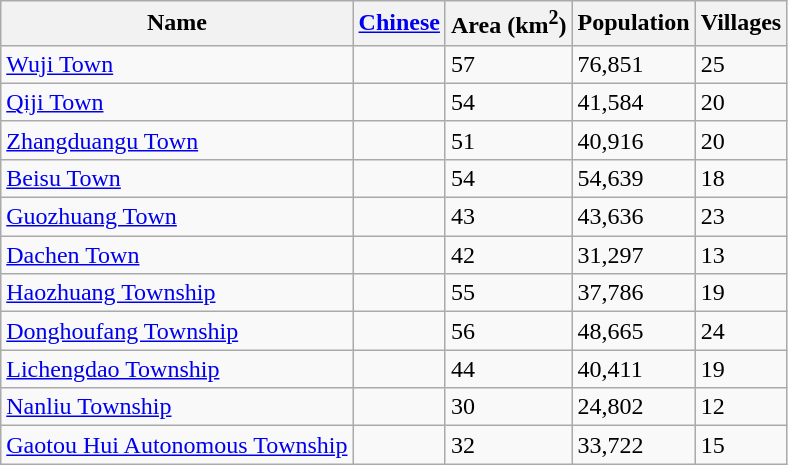<table class="wikitable">
<tr>
<th>Name</th>
<th><a href='#'>Chinese</a></th>
<th>Area (km<sup>2</sup>)</th>
<th>Population</th>
<th>Villages</th>
</tr>
<tr>
<td><a href='#'>Wuji Town</a></td>
<td></td>
<td>57</td>
<td>76,851</td>
<td>25</td>
</tr>
<tr>
<td><a href='#'>Qiji Town</a></td>
<td></td>
<td>54</td>
<td>41,584</td>
<td>20</td>
</tr>
<tr>
<td><a href='#'>Zhangduangu Town</a></td>
<td></td>
<td>51</td>
<td>40,916</td>
<td>20</td>
</tr>
<tr>
<td><a href='#'>Beisu Town</a></td>
<td></td>
<td>54</td>
<td>54,639</td>
<td>18</td>
</tr>
<tr>
<td><a href='#'>Guozhuang Town</a></td>
<td></td>
<td>43</td>
<td>43,636</td>
<td>23</td>
</tr>
<tr>
<td><a href='#'>Dachen Town</a></td>
<td></td>
<td>42</td>
<td>31,297</td>
<td>13</td>
</tr>
<tr>
<td><a href='#'>Haozhuang Township</a></td>
<td></td>
<td>55</td>
<td>37,786</td>
<td>19</td>
</tr>
<tr>
<td><a href='#'>Donghoufang Township</a></td>
<td></td>
<td>56</td>
<td>48,665</td>
<td>24</td>
</tr>
<tr>
<td><a href='#'>Lichengdao Township</a></td>
<td></td>
<td>44</td>
<td>40,411</td>
<td>19</td>
</tr>
<tr>
<td><a href='#'>Nanliu Township</a></td>
<td></td>
<td>30</td>
<td>24,802</td>
<td>12</td>
</tr>
<tr>
<td><a href='#'>Gaotou Hui Autonomous Township</a></td>
<td></td>
<td>32</td>
<td>33,722</td>
<td>15</td>
</tr>
</table>
